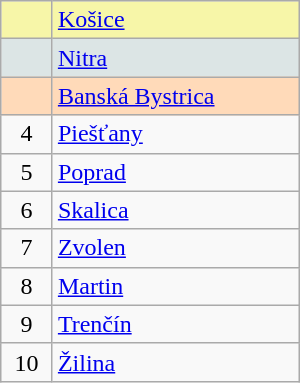<table class="wikitable" style="width:200px;">
<tr style="background:#F7F6A8;">
<td align=center></td>
<td><a href='#'>Košice</a></td>
</tr>
<tr style="background:#DCE5E5;">
<td align=center></td>
<td><a href='#'>Nitra</a></td>
</tr>
<tr style="background:#FFDAB9;">
<td align=center></td>
<td><a href='#'>Banská Bystrica</a></td>
</tr>
<tr>
<td align=center>4</td>
<td><a href='#'>Piešťany</a></td>
</tr>
<tr>
<td align=center>5</td>
<td><a href='#'>Poprad</a></td>
</tr>
<tr>
<td align=center>6</td>
<td><a href='#'>Skalica</a></td>
</tr>
<tr>
<td align=center>7</td>
<td><a href='#'>Zvolen</a></td>
</tr>
<tr>
<td align=center>8</td>
<td><a href='#'>Martin</a></td>
</tr>
<tr>
<td align=center>9</td>
<td><a href='#'>Trenčín</a></td>
</tr>
<tr>
<td align=center>10</td>
<td><a href='#'>Žilina</a></td>
</tr>
</table>
